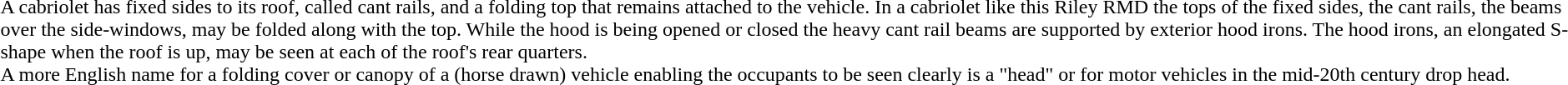<table>
<tr>
<td><br>A cabriolet has fixed sides to its roof, called cant rails, and a folding top that remains attached to the vehicle. In a cabriolet like this Riley RMD the tops of the fixed sides, the cant rails, the beams over the side-windows, may be folded along with the top. While the hood is being opened or closed the heavy cant rail beams are supported by exterior hood irons. The hood irons, an elongated S-shape when the roof is up, may be seen at each of the roof's rear quarters.<br>A more English name for a folding cover or canopy of a (horse drawn) vehicle enabling the occupants to be seen clearly is a "head" or for motor vehicles in the mid-20th century drop head.</td>
</tr>
</table>
